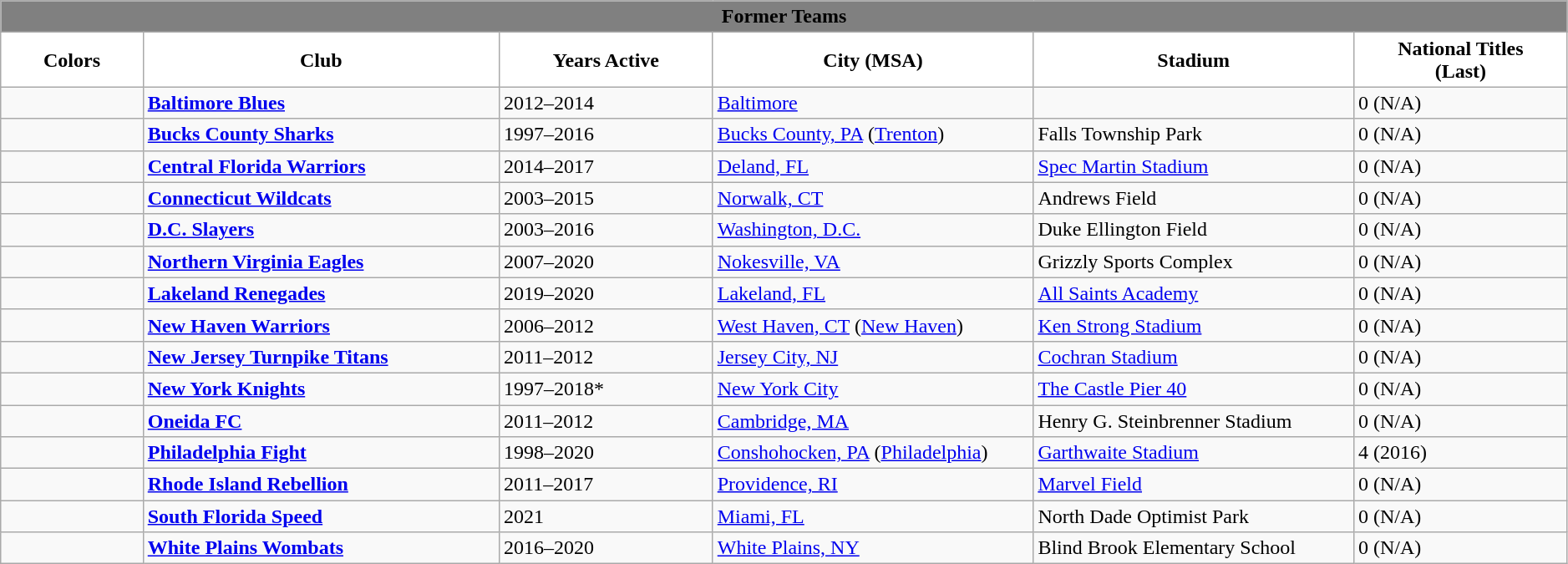<table class="wikitable" style="width: 99%">
<tr>
<td colspan="6" bgcolor="gray" align="center"><strong><span>Former Teams</span></strong></td>
</tr>
<tr>
<th style="background:white; width:8%">Colors</th>
<th style="background:white; width:20%">Club</th>
<th style="background:white; width:12%">Years Active</th>
<th style="background:white; width:18%">City (MSA)</th>
<th style="background:white; width:18%">Stadium</th>
<th style="background:white; width:12%">National Titles<br>(Last)</th>
</tr>
<tr>
<td></td>
<td><strong><a href='#'>Baltimore Blues</a></strong></td>
<td>2012–2014</td>
<td><a href='#'>Baltimore</a></td>
<td></td>
<td>0 (N/A)</td>
</tr>
<tr>
<td></td>
<td><strong><a href='#'>Bucks County Sharks</a></strong></td>
<td>1997–2016</td>
<td><a href='#'>Bucks County, PA</a> (<a href='#'>Trenton</a>)</td>
<td>Falls Township Park</td>
<td>0 (N/A)</td>
</tr>
<tr>
<td></td>
<td><strong><a href='#'>Central Florida Warriors</a></strong></td>
<td>2014–2017</td>
<td><a href='#'>Deland, FL</a></td>
<td><a href='#'>Spec Martin Stadium</a></td>
<td>0 (N/A)</td>
</tr>
<tr>
<td></td>
<td><strong><a href='#'>Connecticut Wildcats</a></strong></td>
<td>2003–2015</td>
<td><a href='#'>Norwalk, CT</a></td>
<td>Andrews Field</td>
<td>0 (N/A)</td>
</tr>
<tr>
<td></td>
<td><strong><a href='#'>D.C. Slayers</a></strong></td>
<td>2003–2016</td>
<td><a href='#'>Washington, D.C.</a></td>
<td>Duke Ellington Field</td>
<td>0 (N/A)</td>
</tr>
<tr>
<td></td>
<td><strong><a href='#'>Northern Virginia Eagles</a></strong></td>
<td>2007–2020</td>
<td><a href='#'>Nokesville, VA</a></td>
<td>Grizzly Sports Complex</td>
<td>0 (N/A)</td>
</tr>
<tr>
<td></td>
<td><strong><a href='#'>Lakeland Renegades</a></strong></td>
<td>2019–2020</td>
<td><a href='#'>Lakeland, FL</a></td>
<td><a href='#'>All Saints Academy</a></td>
<td>0 (N/A)</td>
</tr>
<tr>
<td></td>
<td><strong><a href='#'>New Haven Warriors</a></strong></td>
<td>2006–2012</td>
<td><a href='#'>West Haven, CT</a> (<a href='#'>New Haven</a>)</td>
<td><a href='#'>Ken Strong Stadium</a></td>
<td>0 (N/A)</td>
</tr>
<tr>
<td></td>
<td><strong><a href='#'>New Jersey Turnpike Titans</a></strong></td>
<td>2011–2012</td>
<td><a href='#'>Jersey City, NJ</a></td>
<td><a href='#'>Cochran Stadium</a></td>
<td>0 (N/A)</td>
</tr>
<tr>
<td></td>
<td><strong><a href='#'>New York Knights</a></strong></td>
<td>1997–2018*</td>
<td><a href='#'>New York City</a></td>
<td><a href='#'>The Castle Pier 40</a></td>
<td>0 (N/A)</td>
</tr>
<tr>
<td></td>
<td><strong><a href='#'>Oneida FC</a></strong></td>
<td>2011–2012</td>
<td><a href='#'>Cambridge, MA</a></td>
<td>Henry G. Steinbrenner Stadium</td>
<td>0 (N/A)</td>
</tr>
<tr>
<td></td>
<td><strong><a href='#'>Philadelphia Fight</a></strong></td>
<td>1998–2020</td>
<td><a href='#'>Conshohocken, PA</a> (<a href='#'>Philadelphia</a>)</td>
<td><a href='#'>Garthwaite Stadium</a></td>
<td>4 (2016)</td>
</tr>
<tr>
<td></td>
<td><strong><a href='#'>Rhode Island Rebellion</a></strong></td>
<td>2011–2017</td>
<td><a href='#'>Providence, RI</a></td>
<td><a href='#'>Marvel Field</a></td>
<td>0 (N/A)</td>
</tr>
<tr>
<td></td>
<td><strong><a href='#'>South Florida Speed</a></strong></td>
<td>2021</td>
<td><a href='#'>Miami, FL</a></td>
<td>North Dade Optimist Park</td>
<td>0 (N/A)</td>
</tr>
<tr>
<td></td>
<td><strong><a href='#'>White Plains Wombats</a></strong></td>
<td>2016–2020</td>
<td><a href='#'>White Plains, NY</a></td>
<td>Blind Brook Elementary School</td>
<td>0 (N/A)</td>
</tr>
</table>
